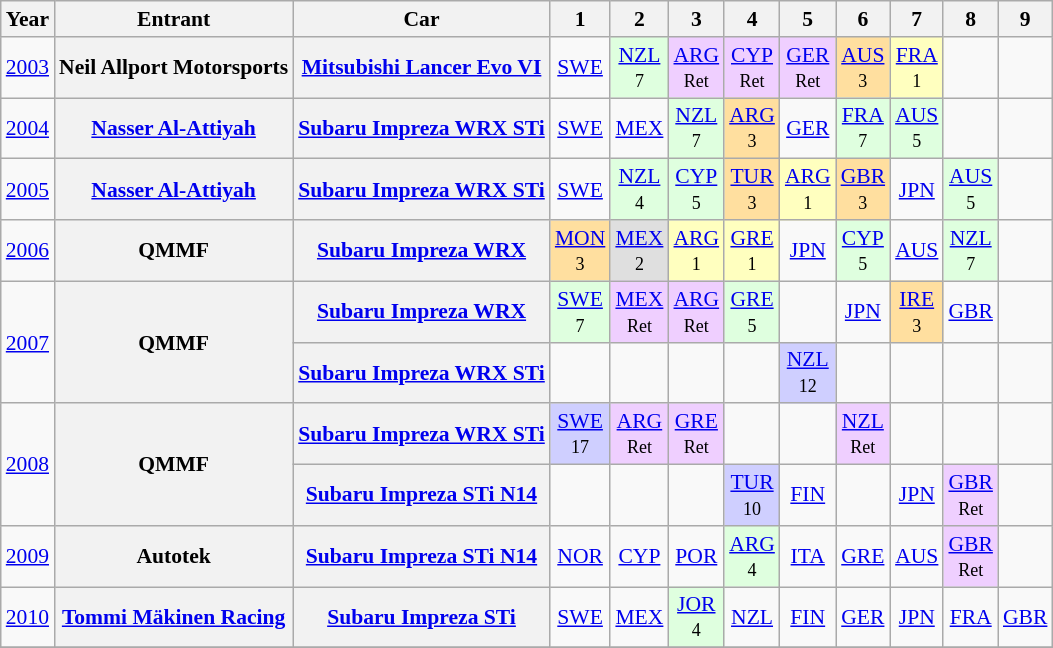<table class="wikitable" border="1" style="text-align:center; font-size:90%;">
<tr>
<th>Year</th>
<th>Entrant</th>
<th>Car</th>
<th>1</th>
<th>2</th>
<th>3</th>
<th>4</th>
<th>5</th>
<th>6</th>
<th>7</th>
<th>8</th>
<th>9</th>
</tr>
<tr>
<td><a href='#'>2003</a></td>
<th>Neil Allport Motorsports</th>
<th><a href='#'>Mitsubishi Lancer Evo VI</a></th>
<td><a href='#'>SWE</a></td>
<td style="background:#DFFFDF;"><a href='#'>NZL</a><br><small>7</small></td>
<td style="background:#EFCFFF;"><a href='#'>ARG</a><br><small>Ret</small></td>
<td style="background:#EFCFFF;"><a href='#'>CYP</a><br><small>Ret</small></td>
<td style="background:#EFCFFF;"><a href='#'>GER</a><br><small>Ret</small></td>
<td style="background:#FFDF9F;"><a href='#'>AUS</a><br><small>3</small></td>
<td style="background:#FFFFBF;"><a href='#'>FRA</a><br><small>1</small></td>
<td></td>
<td></td>
</tr>
<tr>
<td><a href='#'>2004</a></td>
<th><a href='#'>Nasser Al-Attiyah</a></th>
<th><a href='#'>Subaru Impreza WRX STi</a></th>
<td><a href='#'>SWE</a></td>
<td><a href='#'>MEX</a></td>
<td style="background:#DFFFDF;"><a href='#'>NZL</a><br><small>7</small></td>
<td style="background:#FFDF9F;"><a href='#'>ARG</a><br><small>3</small></td>
<td><a href='#'>GER</a></td>
<td style="background:#DFFFDF;"><a href='#'>FRA</a><br><small>7</small></td>
<td style="background:#DFFFDF;"><a href='#'>AUS</a><br><small>5</small></td>
<td></td>
<td></td>
</tr>
<tr>
<td><a href='#'>2005</a></td>
<th><a href='#'>Nasser Al-Attiyah</a></th>
<th><a href='#'>Subaru Impreza WRX STi</a></th>
<td><a href='#'>SWE</a></td>
<td style="background:#DFFFDF;"><a href='#'>NZL</a><br><small>4</small></td>
<td style="background:#DFFFDF;"><a href='#'>CYP</a><br><small>5</small></td>
<td style="background:#FFDF9F;"><a href='#'>TUR</a><br><small>3</small></td>
<td style="background:#FFFFBF;"><a href='#'>ARG</a><br><small>1</small></td>
<td style="background:#FFDF9F;"><a href='#'>GBR</a><br><small>3</small></td>
<td><a href='#'>JPN</a></td>
<td style="background:#DFFFDF;"><a href='#'>AUS</a><br><small>5</small></td>
<td></td>
</tr>
<tr>
<td><a href='#'>2006</a></td>
<th>QMMF</th>
<th><a href='#'>Subaru Impreza WRX</a></th>
<td style="background:#FFDF9F;"><a href='#'>MON</a><br><small>3</small></td>
<td style="background:#DFDFDF;"><a href='#'>MEX</a><br><small>2</small></td>
<td style="background:#FFFFBF;"><a href='#'>ARG</a><br><small>1</small></td>
<td style="background:#FFFFBF;"><a href='#'>GRE</a><br><small>1</small></td>
<td><a href='#'>JPN</a></td>
<td style="background:#DFFFDF;"><a href='#'>CYP</a><br><small>5</small></td>
<td><a href='#'>AUS</a></td>
<td style="background:#DFFFDF;"><a href='#'>NZL</a><br><small>7</small></td>
<td></td>
</tr>
<tr>
<td rowspan=2><a href='#'>2007</a></td>
<th rowspan=2>QMMF</th>
<th><a href='#'>Subaru Impreza WRX</a></th>
<td style="background:#DFFFDF;"><a href='#'>SWE</a><br><small>7</small></td>
<td style="background:#EFCFFF;"><a href='#'>MEX</a><br><small>Ret</small></td>
<td style="background:#EFCFFF;"><a href='#'>ARG</a><br><small>Ret</small></td>
<td style="background:#DFFFDF;"><a href='#'>GRE</a><br><small>5</small></td>
<td></td>
<td><a href='#'>JPN</a></td>
<td style="background:#FFDF9F;"><a href='#'>IRE</a><br><small>3</small></td>
<td><a href='#'>GBR</a></td>
<td></td>
</tr>
<tr>
<th><a href='#'>Subaru Impreza WRX STi</a></th>
<td></td>
<td></td>
<td></td>
<td></td>
<td style="background:#CFCFFF;"><a href='#'>NZL</a><br><small>12</small></td>
<td></td>
<td></td>
<td></td>
<td></td>
</tr>
<tr>
<td rowspan=2><a href='#'>2008</a></td>
<th rowspan=2>QMMF</th>
<th><a href='#'>Subaru Impreza WRX STi</a></th>
<td style="background:#CFCFFF;"><a href='#'>SWE</a><br><small>17</small></td>
<td style="background:#EFCFFF;"><a href='#'>ARG</a><br><small>Ret</small></td>
<td style="background:#EFCFFF;"><a href='#'>GRE</a><br><small>Ret</small></td>
<td></td>
<td></td>
<td style="background:#EFCFFF;"><a href='#'>NZL</a><br><small>Ret</small></td>
<td></td>
<td></td>
<td></td>
</tr>
<tr>
<th><a href='#'>Subaru Impreza STi N14</a></th>
<td></td>
<td></td>
<td></td>
<td style="background:#CFCFFF;"><a href='#'>TUR</a><br><small>10</small></td>
<td><a href='#'>FIN</a></td>
<td></td>
<td><a href='#'>JPN</a></td>
<td style="background:#EFCFFF;"><a href='#'>GBR</a><br><small>Ret</small></td>
<td></td>
</tr>
<tr>
<td><a href='#'>2009</a></td>
<th>Autotek</th>
<th><a href='#'>Subaru Impreza STi N14</a></th>
<td><a href='#'>NOR</a></td>
<td><a href='#'>CYP</a></td>
<td><a href='#'>POR</a></td>
<td style="background:#DFFFDF;"><a href='#'>ARG</a><br><small>4</small></td>
<td><a href='#'>ITA</a></td>
<td><a href='#'>GRE</a></td>
<td><a href='#'>AUS</a></td>
<td style="background:#EFCFFF;"><a href='#'>GBR</a><br><small>Ret</small></td>
<td></td>
</tr>
<tr>
<td><a href='#'>2010</a></td>
<th><a href='#'>Tommi Mäkinen Racing</a></th>
<th><a href='#'>Subaru Impreza STi</a></th>
<td><a href='#'>SWE</a></td>
<td><a href='#'>MEX</a></td>
<td style="background:#DFFFDF;"><a href='#'>JOR</a><br><small>4</small></td>
<td><a href='#'>NZL</a></td>
<td><a href='#'>FIN</a></td>
<td><a href='#'>GER</a></td>
<td><a href='#'>JPN</a></td>
<td><a href='#'>FRA</a></td>
<td><a href='#'>GBR</a></td>
</tr>
<tr>
</tr>
</table>
